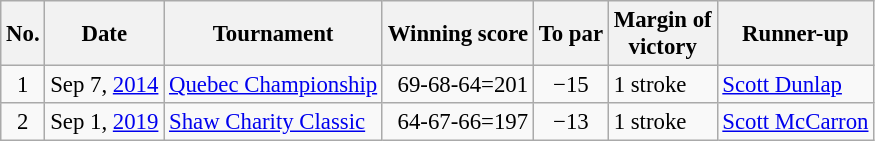<table class="wikitable" style="font-size:95%;">
<tr>
<th>No.</th>
<th>Date</th>
<th>Tournament</th>
<th>Winning score</th>
<th>To par</th>
<th>Margin of<br>victory</th>
<th>Runner-up</th>
</tr>
<tr>
<td align=center>1</td>
<td align=right>Sep 7, <a href='#'>2014</a></td>
<td><a href='#'>Quebec Championship</a></td>
<td align=right>69-68-64=201</td>
<td align=center>−15</td>
<td>1 stroke</td>
<td> <a href='#'>Scott Dunlap</a></td>
</tr>
<tr>
<td align=center>2</td>
<td align=right>Sep 1, <a href='#'>2019</a></td>
<td><a href='#'>Shaw Charity Classic</a></td>
<td align=right>64-67-66=197</td>
<td align=center>−13</td>
<td>1 stroke</td>
<td> <a href='#'>Scott McCarron</a></td>
</tr>
</table>
